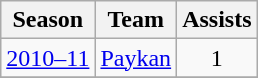<table class="wikitable" style="text-align: center;">
<tr>
<th>Season</th>
<th>Team</th>
<th>Assists</th>
</tr>
<tr>
<td><a href='#'>2010–11</a></td>
<td align="left"><a href='#'>Paykan</a></td>
<td>1</td>
</tr>
<tr>
</tr>
</table>
